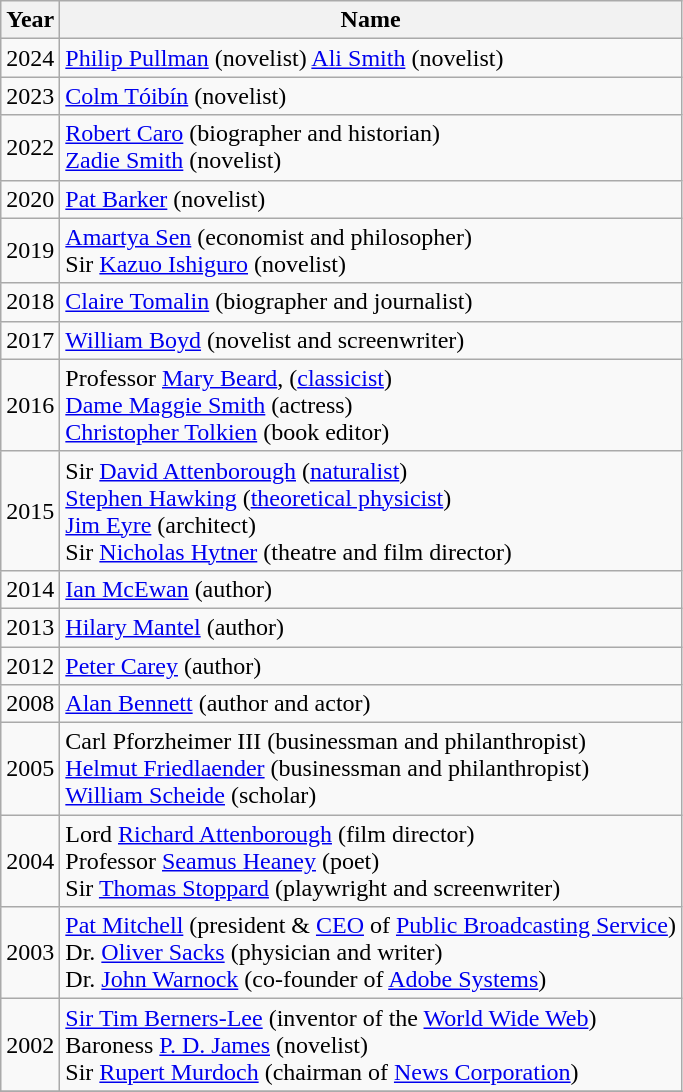<table class="wikitable">
<tr>
<th>Year</th>
<th>Name</th>
</tr>
<tr>
<td>2024</td>
<td><a href='#'>Philip Pullman</a> (novelist) <a href='#'>Ali Smith</a> (novelist)</td>
</tr>
<tr>
<td>2023</td>
<td><a href='#'>Colm Tóibín</a> (novelist)</td>
</tr>
<tr>
<td>2022</td>
<td><a href='#'>Robert Caro</a> (biographer and historian)<br><a href='#'>Zadie Smith</a> (novelist)</td>
</tr>
<tr>
<td>2020</td>
<td><a href='#'>Pat Barker</a> (novelist)</td>
</tr>
<tr>
<td>2019</td>
<td><a href='#'>Amartya Sen</a> (economist and philosopher)<br>Sir <a href='#'>Kazuo Ishiguro</a> (novelist)</td>
</tr>
<tr>
<td>2018</td>
<td><a href='#'>Claire Tomalin</a> (biographer and journalist)</td>
</tr>
<tr>
<td>2017</td>
<td><a href='#'>William Boyd</a> (novelist and screenwriter)</td>
</tr>
<tr>
<td>2016</td>
<td>Professor <a href='#'>Mary Beard</a>, (<a href='#'>classicist</a>) <br><a href='#'>Dame Maggie Smith</a> (actress) <br><a href='#'>Christopher Tolkien</a> (book editor)</td>
</tr>
<tr>
<td>2015</td>
<td>Sir <a href='#'>David Attenborough</a> (<a href='#'>naturalist</a>)<br><a href='#'>Stephen Hawking</a> (<a href='#'>theoretical physicist</a>) <br><a href='#'>Jim Eyre</a> (architect) <br>Sir <a href='#'>Nicholas Hytner</a> (theatre and film director)</td>
</tr>
<tr>
<td>2014</td>
<td><a href='#'>Ian McEwan</a> (author)</td>
</tr>
<tr>
<td>2013</td>
<td><a href='#'>Hilary Mantel</a> (author)</td>
</tr>
<tr>
<td>2012</td>
<td><a href='#'>Peter Carey</a> (author)</td>
</tr>
<tr>
<td>2008</td>
<td><a href='#'>Alan Bennett</a> (author and actor)</td>
</tr>
<tr>
<td>2005</td>
<td>Carl Pforzheimer III (businessman and philanthropist) <br><a href='#'>Helmut Friedlaender</a> (businessman and philanthropist) <br><a href='#'>William Scheide</a> (scholar)</td>
</tr>
<tr>
<td>2004</td>
<td>Lord <a href='#'>Richard Attenborough</a> (film director) <br>Professor <a href='#'>Seamus Heaney</a> (poet) <br>Sir <a href='#'>Thomas Stoppard</a> (playwright and screenwriter)</td>
</tr>
<tr>
<td>2003</td>
<td><a href='#'>Pat Mitchell</a> (president & <a href='#'>CEO</a> of <a href='#'>Public Broadcasting Service</a>) <br>Dr. <a href='#'>Oliver Sacks</a> (physician and writer) <br>Dr. <a href='#'>John Warnock</a> (co-founder of <a href='#'>Adobe Systems</a>)</td>
</tr>
<tr>
<td>2002</td>
<td><a href='#'>Sir Tim Berners-Lee</a> (inventor of the <a href='#'>World Wide Web</a>) <br>Baroness <a href='#'>P. D. James</a> (novelist) <br>Sir <a href='#'>Rupert Murdoch</a> (chairman of <a href='#'>News Corporation</a>)</td>
</tr>
<tr>
</tr>
</table>
